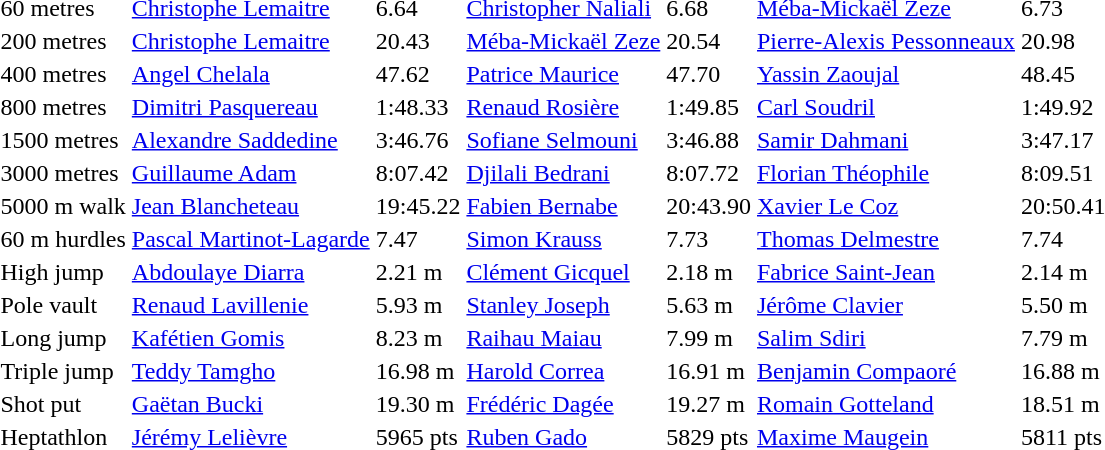<table>
<tr>
<td>60 metres</td>
<td><a href='#'>Christophe Lemaitre</a></td>
<td>6.64</td>
<td><a href='#'>Christopher Naliali</a></td>
<td>6.68 </td>
<td><a href='#'>Méba-Mickaël Zeze</a></td>
<td>6.73 </td>
</tr>
<tr>
<td>200 metres</td>
<td><a href='#'>Christophe Lemaitre</a></td>
<td>20.43 </td>
<td><a href='#'>Méba-Mickaël Zeze</a></td>
<td>20.54 </td>
<td><a href='#'>Pierre-Alexis Pessonneaux</a></td>
<td>20.98</td>
</tr>
<tr>
<td>400 metres</td>
<td><a href='#'>Angel Chelala</a></td>
<td>47.62</td>
<td><a href='#'>Patrice Maurice</a></td>
<td>47.70</td>
<td><a href='#'>Yassin Zaoujal</a></td>
<td>48.45</td>
</tr>
<tr>
<td>800 metres</td>
<td><a href='#'>Dimitri Pasquereau</a></td>
<td>1:48.33</td>
<td><a href='#'>Renaud Rosière</a></td>
<td>1:49.85</td>
<td><a href='#'>Carl Soudril</a></td>
<td>1:49.92</td>
</tr>
<tr>
<td>1500 metres</td>
<td><a href='#'>Alexandre Saddedine</a></td>
<td>3:46.76</td>
<td><a href='#'>Sofiane Selmouni</a></td>
<td>3:46.88</td>
<td><a href='#'>Samir Dahmani</a></td>
<td>3:47.17</td>
</tr>
<tr>
<td>3000 metres</td>
<td><a href='#'>Guillaume Adam</a></td>
<td>8:07.42</td>
<td><a href='#'>Djilali Bedrani</a></td>
<td>8:07.72</td>
<td><a href='#'>Florian Théophile</a></td>
<td>8:09.51</td>
</tr>
<tr>
<td>5000 m walk</td>
<td><a href='#'>Jean Blancheteau</a></td>
<td>19:45.22</td>
<td><a href='#'>Fabien Bernabe</a></td>
<td>20:43.90</td>
<td><a href='#'>Xavier Le Coz</a></td>
<td>20:50.41</td>
</tr>
<tr>
<td>60 m hurdles</td>
<td><a href='#'>Pascal Martinot-Lagarde</a></td>
<td>7.47</td>
<td><a href='#'>Simon Krauss</a></td>
<td>7.73</td>
<td><a href='#'>Thomas Delmestre</a></td>
<td>7.74</td>
</tr>
<tr>
<td>High jump</td>
<td><a href='#'>Abdoulaye Diarra</a></td>
<td>2.21 m</td>
<td><a href='#'>Clément Gicquel</a></td>
<td>2.18 m</td>
<td><a href='#'>Fabrice Saint-Jean</a></td>
<td>2.14 m</td>
</tr>
<tr>
<td>Pole vault</td>
<td><a href='#'>Renaud Lavillenie</a></td>
<td>5.93 m</td>
<td><a href='#'>Stanley Joseph</a></td>
<td>5.63 m </td>
<td><a href='#'>Jérôme Clavier</a></td>
<td>5.50 m</td>
</tr>
<tr>
<td>Long jump</td>
<td><a href='#'>Kafétien Gomis</a></td>
<td>8.23 m </td>
<td><a href='#'>Raihau Maiau</a></td>
<td>7.99 m</td>
<td><a href='#'>Salim Sdiri</a></td>
<td>7.79 m</td>
</tr>
<tr>
<td>Triple jump</td>
<td><a href='#'>Teddy Tamgho</a></td>
<td>16.98 m</td>
<td><a href='#'>Harold Correa</a></td>
<td>16.91 m</td>
<td><a href='#'>Benjamin Compaoré</a></td>
<td>16.88 m</td>
</tr>
<tr>
<td>Shot put</td>
<td><a href='#'>Gaëtan Bucki</a></td>
<td>19.30 m</td>
<td><a href='#'>Frédéric Dagée</a></td>
<td>19.27 m</td>
<td><a href='#'>Romain Gotteland</a></td>
<td>18.51 m </td>
</tr>
<tr>
<td>Heptathlon</td>
<td><a href='#'>Jérémy Lelièvre</a></td>
<td>5965 pts</td>
<td><a href='#'>Ruben Gado</a></td>
<td>5829 pts</td>
<td><a href='#'>Maxime Maugein</a></td>
<td>5811 pts</td>
</tr>
</table>
